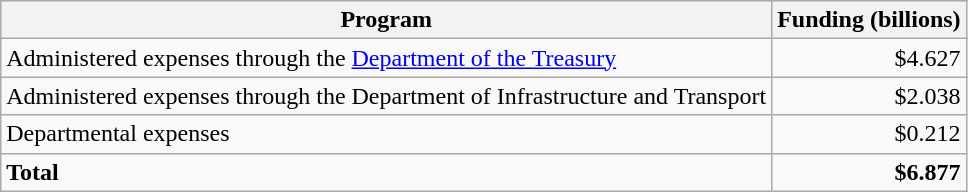<table class="wikitable">
<tr>
<th>Program</th>
<th>Funding (billions)</th>
</tr>
<tr>
<td>Administered expenses through the <a href='#'>Department of the Treasury</a></td>
<td align="right">$4.627</td>
</tr>
<tr>
<td>Administered expenses through the Department of Infrastructure and Transport</td>
<td align="right">$2.038</td>
</tr>
<tr>
<td>Departmental expenses</td>
<td align="right">$0.212</td>
</tr>
<tr>
<td><strong>Total</strong></td>
<td align="right"><strong>$6.877</strong></td>
</tr>
</table>
